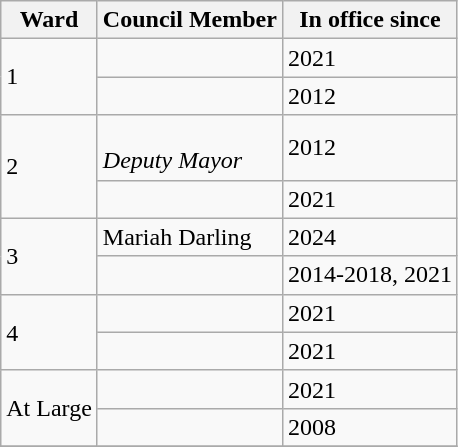<table class="wikitable">
<tr>
<th>Ward</th>
<th>Council Member</th>
<th>In office since</th>
</tr>
<tr>
<td rowspan="2">1</td>
<td></td>
<td>2021</td>
</tr>
<tr>
<td></td>
<td>2012</td>
</tr>
<tr>
<td rowspan="2">2</td>
<td><br><em>Deputy Mayor</em></td>
<td>2012</td>
</tr>
<tr>
<td></td>
<td>2021</td>
</tr>
<tr>
<td rowspan="2">3</td>
<td>Mariah Darling</td>
<td>2024</td>
</tr>
<tr>
<td></td>
<td>2014-2018, 2021</td>
</tr>
<tr>
<td rowspan="2">4</td>
<td><br></td>
<td>2021</td>
</tr>
<tr>
<td></td>
<td>2021</td>
</tr>
<tr>
<td rowspan="2">At Large</td>
<td><br></td>
<td>2021</td>
</tr>
<tr>
<td></td>
<td>2008</td>
</tr>
<tr>
</tr>
</table>
